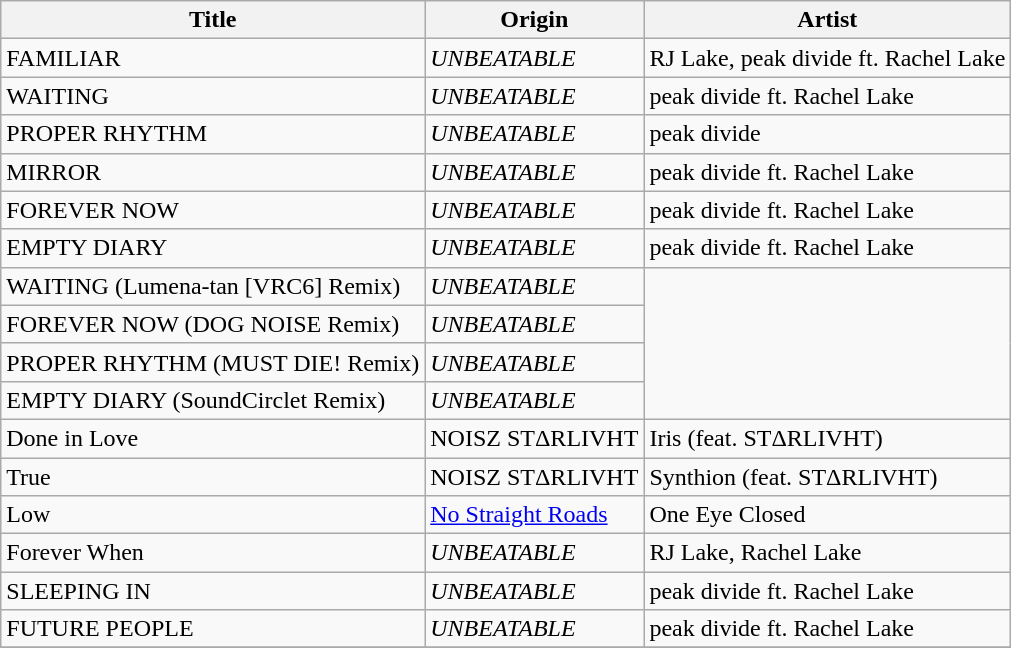<table class="wikitable">
<tr>
<th>Title</th>
<th>Origin</th>
<th>Artist</th>
</tr>
<tr>
<td>FAMILIAR</td>
<td><em>UNBEATABLE</em></td>
<td>RJ Lake, peak divide ft. Rachel Lake</td>
</tr>
<tr>
<td>WAITING</td>
<td><em>UNBEATABLE</em></td>
<td>peak divide ft. Rachel Lake</td>
</tr>
<tr>
<td>PROPER RHYTHM</td>
<td><em>UNBEATABLE</em></td>
<td>peak divide</td>
</tr>
<tr>
<td>MIRROR</td>
<td><em>UNBEATABLE</em></td>
<td>peak divide ft. Rachel Lake</td>
</tr>
<tr>
<td>FOREVER NOW</td>
<td><em>UNBEATABLE</em></td>
<td>peak divide ft. Rachel Lake</td>
</tr>
<tr>
<td>EMPTY DIARY</td>
<td><em>UNBEATABLE</em></td>
<td>peak divide ft. Rachel Lake</td>
</tr>
<tr>
<td>WAITING (Lumena-tan [VRC6] Remix)</td>
<td><em>UNBEATABLE</em></td>
</tr>
<tr>
<td>FOREVER NOW (DOG NOISE Remix)</td>
<td><em>UNBEATABLE</em></td>
</tr>
<tr>
<td>PROPER RHYTHM (MUST DIE! Remix)</td>
<td><em>UNBEATABLE</em></td>
</tr>
<tr>
<td>EMPTY DIARY (SoundCirclet Remix)</td>
<td><em>UNBEATABLE</em></td>
</tr>
<tr>
<td>Done in Love</td>
<td>NOISZ STΔRLIVHT</td>
<td>Iris (feat. STΔRLIVHT)</td>
</tr>
<tr>
<td>True</td>
<td>NOISZ STΔRLIVHT</td>
<td>Synthion (feat. STΔRLIVHT)</td>
</tr>
<tr>
<td>Low</td>
<td><a href='#'>No Straight Roads</a></td>
<td>One Eye Closed</td>
</tr>
<tr>
<td>Forever When</td>
<td><em>UNBEATABLE</em></td>
<td>RJ Lake, Rachel Lake</td>
</tr>
<tr>
<td>SLEEPING IN</td>
<td><em>UNBEATABLE</em></td>
<td>peak divide ft. Rachel Lake</td>
</tr>
<tr>
<td>FUTURE PEOPLE</td>
<td><em>UNBEATABLE</em></td>
<td>peak divide ft. Rachel Lake</td>
</tr>
<tr>
</tr>
</table>
